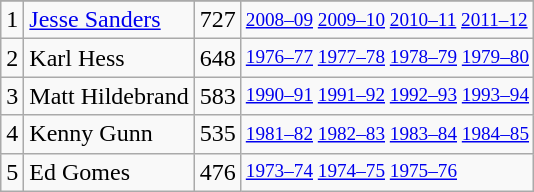<table class="wikitable">
<tr>
</tr>
<tr>
<td>1</td>
<td><a href='#'>Jesse Sanders</a></td>
<td>727</td>
<td style="font-size:80%;"><a href='#'>2008–09</a> <a href='#'>2009–10</a> <a href='#'>2010–11</a> <a href='#'>2011–12</a></td>
</tr>
<tr>
<td>2</td>
<td>Karl Hess</td>
<td>648</td>
<td style="font-size:80%;"><a href='#'>1976–77</a> <a href='#'>1977–78</a> <a href='#'>1978–79</a> <a href='#'>1979–80</a></td>
</tr>
<tr>
<td>3</td>
<td>Matt Hildebrand</td>
<td>583</td>
<td style="font-size:80%;"><a href='#'>1990–91</a> <a href='#'>1991–92</a> <a href='#'>1992–93</a> <a href='#'>1993–94</a></td>
</tr>
<tr>
<td>4</td>
<td>Kenny Gunn</td>
<td>535</td>
<td style="font-size:80%;"><a href='#'>1981–82</a> <a href='#'>1982–83</a> <a href='#'>1983–84</a> <a href='#'>1984–85</a></td>
</tr>
<tr>
<td>5</td>
<td>Ed Gomes</td>
<td>476</td>
<td style="font-size:80%;"><a href='#'>1973–74</a> <a href='#'>1974–75</a> <a href='#'>1975–76</a></td>
</tr>
</table>
